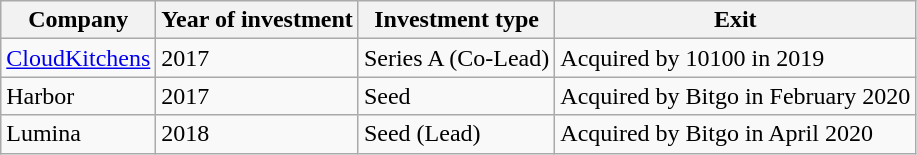<table class="wikitable">
<tr>
<th>Company</th>
<th>Year of investment</th>
<th>Investment type</th>
<th>Exit</th>
</tr>
<tr>
<td><a href='#'>CloudKitchens</a></td>
<td>2017</td>
<td>Series A (Co-Lead)</td>
<td>Acquired by 10100 in 2019</td>
</tr>
<tr>
<td>Harbor</td>
<td>2017</td>
<td>Seed</td>
<td>Acquired by Bitgo in February 2020</td>
</tr>
<tr>
<td>Lumina</td>
<td>2018</td>
<td>Seed (Lead)</td>
<td>Acquired by Bitgo in April 2020</td>
</tr>
</table>
